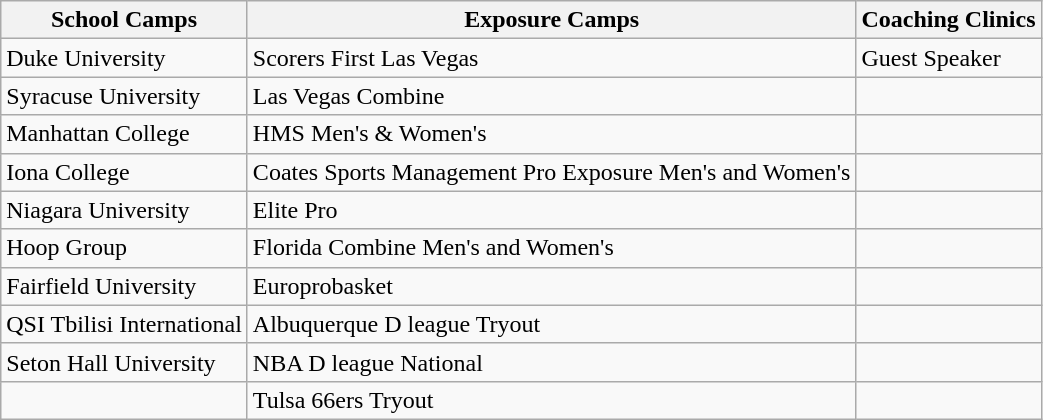<table class="wikitable">
<tr>
<th>School Camps</th>
<th>Exposure Camps</th>
<th>Coaching Clinics</th>
</tr>
<tr>
<td>Duke University</td>
<td>Scorers First Las Vegas</td>
<td>Guest Speaker</td>
</tr>
<tr>
<td>Syracuse University</td>
<td>Las Vegas Combine</td>
<td></td>
</tr>
<tr>
<td>Manhattan College</td>
<td>HMS Men's & Women's</td>
<td></td>
</tr>
<tr>
<td>Iona College</td>
<td>Coates Sports Management Pro Exposure Men's and Women's</td>
<td></td>
</tr>
<tr>
<td>Niagara University</td>
<td>Elite Pro</td>
<td></td>
</tr>
<tr>
<td>Hoop Group</td>
<td>Florida Combine Men's and Women's</td>
<td></td>
</tr>
<tr>
<td>Fairfield University</td>
<td>Europrobasket</td>
<td></td>
</tr>
<tr>
<td>QSI Tbilisi International</td>
<td>Albuquerque D league Tryout</td>
<td></td>
</tr>
<tr>
<td>Seton Hall University</td>
<td>NBA D league National</td>
<td></td>
</tr>
<tr>
<td></td>
<td>Tulsa 66ers Tryout</td>
<td></td>
</tr>
</table>
